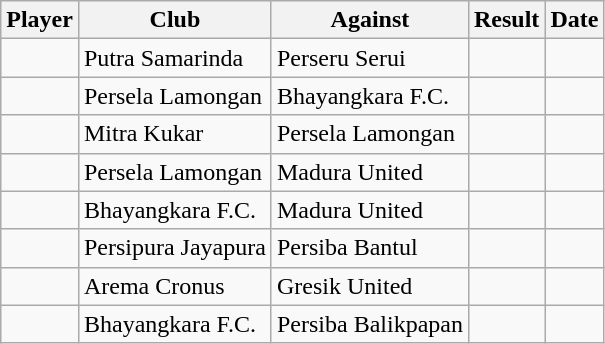<table class="wikitable sortable">
<tr>
<th>Player</th>
<th>Club</th>
<th>Against</th>
<th style="text-align:center;">Result</th>
<th>Date</th>
</tr>
<tr>
<td> </td>
<td>Putra Samarinda</td>
<td>Perseru Serui</td>
<td align="center"></td>
<td></td>
</tr>
<tr>
<td> </td>
<td>Persela Lamongan</td>
<td>Bhayangkara F.C.</td>
<td align="center"></td>
<td></td>
</tr>
<tr>
<td> </td>
<td>Mitra Kukar</td>
<td>Persela Lamongan</td>
<td align="center"></td>
<td></td>
</tr>
<tr>
<td> </td>
<td>Persela Lamongan</td>
<td>Madura United</td>
<td align="center"></td>
<td></td>
</tr>
<tr>
<td> </td>
<td>Bhayangkara F.C.</td>
<td>Madura United</td>
<td align="center"></td>
<td></td>
</tr>
<tr>
<td> </td>
<td>Persipura Jayapura</td>
<td>Persiba Bantul</td>
<td align="center"></td>
<td></td>
</tr>
<tr>
<td> </td>
<td>Arema Cronus</td>
<td>Gresik United</td>
<td align="center"></td>
<td></td>
</tr>
<tr>
<td> </td>
<td>Bhayangkara F.C.</td>
<td>Persiba Balikpapan</td>
<td align="center"></td>
<td></td>
</tr>
</table>
